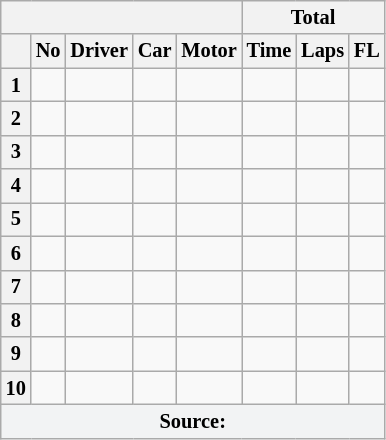<table class="wikitable" style="font-size:85%;">
<tr>
<th colspan="5"></th>
<th colspan="4" style="text-align:center;">Total</th>
</tr>
<tr>
<th style="text-align:center;"></th>
<th style="text-align:center;">No</th>
<th style="text-align:center;">Driver</th>
<th style="text-align:center;">Car</th>
<th style="text-align:center;">Motor</th>
<th style="text-align:center;">Time</th>
<th style="text-align:center;">Laps</th>
<th style="text-align:center;">FL</th>
</tr>
<tr>
<th style="text-align:center;">1</th>
<td style="text-align:center;"></td>
<td></td>
<td></td>
<td></td>
<td style="text-align:center;"></td>
<td style="text-align:center;"></td>
<td style="text-align:center;"></td>
</tr>
<tr>
<th style="text-align:center;">2</th>
<td style="text-align:center;"></td>
<td></td>
<td></td>
<td></td>
<td style="text-align:center;"></td>
<td style="text-align:center;"></td>
<td style="text-align:center;"></td>
</tr>
<tr>
<th style="text-align:center;">3</th>
<td style="text-align:center;"></td>
<td></td>
<td></td>
<td></td>
<td style="text-align:center;"></td>
<td style="text-align:center;"></td>
<td style="text-align:center;"></td>
</tr>
<tr>
<th style="text-align:center;">4</th>
<td style="text-align:center;"></td>
<td></td>
<td></td>
<td></td>
<td style="text-align:center;"></td>
<td style="text-align:center;"></td>
<td style="text-align:center;"></td>
</tr>
<tr>
<th style="text-align:center;">5</th>
<td style="text-align:center;"></td>
<td></td>
<td></td>
<td></td>
<td style="text-align:center;"></td>
<td style="text-align:center;"></td>
<td style="text-align:center;"></td>
</tr>
<tr>
<th style="text-align:center;">6</th>
<td style="text-align:center;"></td>
<td></td>
<td></td>
<td></td>
<td style="text-align:center;"></td>
<td style="text-align:center;"></td>
<td style="text-align:center;"></td>
</tr>
<tr>
<th style="text-align:center;">7</th>
<td style="text-align:center;"></td>
<td></td>
<td></td>
<td></td>
<td style="text-align:center;"></td>
<td style="text-align:center;"></td>
<td style="text-align:center;"></td>
</tr>
<tr>
<th style="text-align:center;">8</th>
<td style="text-align:center;"></td>
<td></td>
<td></td>
<td></td>
<td style="text-align:center;"></td>
<td style="text-align:center;"></td>
<td style="text-align:center;"></td>
</tr>
<tr>
<th style="text-align:center;">9</th>
<td style="text-align:center;"></td>
<td></td>
<td></td>
<td></td>
<td style="text-align:center;"></td>
<td style="text-align:center;"></td>
<td style="text-align:center;"></td>
</tr>
<tr>
<th style="text-align:center;">10</th>
<td style="text-align:center;"></td>
<td></td>
<td></td>
<td></td>
<td style="text-align:center;"></td>
<td style="text-align:center;"></td>
<td style="text-align:center;"></td>
</tr>
<tr>
<th style="background:#f2f3f4;" colspan="9">Source:</th>
</tr>
</table>
